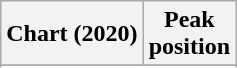<table class="wikitable sortable plainrowheaders">
<tr>
<th>Chart (2020)</th>
<th>Peak<br>position</th>
</tr>
<tr>
</tr>
<tr>
</tr>
<tr>
</tr>
</table>
